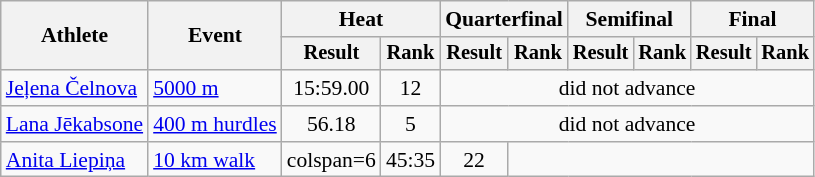<table class="wikitable" style="font-size:90%">
<tr>
<th rowspan="2">Athlete</th>
<th rowspan="2">Event</th>
<th colspan="2">Heat</th>
<th colspan="2">Quarterfinal</th>
<th colspan="2">Semifinal</th>
<th colspan="2">Final</th>
</tr>
<tr style="font-size:95%">
<th>Result</th>
<th>Rank</th>
<th>Result</th>
<th>Rank</th>
<th>Result</th>
<th>Rank</th>
<th>Result</th>
<th>Rank</th>
</tr>
<tr align=center>
<td align=left><a href='#'>Jeļena Čelnova</a></td>
<td align=left><a href='#'>5000 m</a></td>
<td>15:59.00</td>
<td>12</td>
<td colspan=6>did not advance</td>
</tr>
<tr align=center>
<td align=left><a href='#'>Lana Jēkabsone</a></td>
<td align=left><a href='#'>400 m hurdles</a></td>
<td>56.18</td>
<td>5</td>
<td colspan=6>did not advance</td>
</tr>
<tr align=center>
<td align=left><a href='#'>Anita Liepiņa</a></td>
<td align=left><a href='#'>10 km walk</a></td>
<td>colspan=6 </td>
<td>45:35</td>
<td>22</td>
</tr>
</table>
